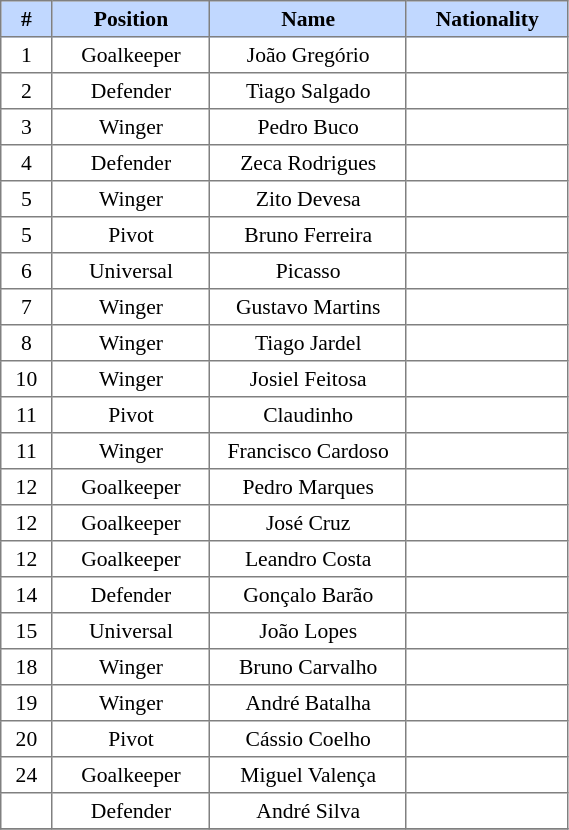<table border=1 style="border-collapse:collapse; font-size:90%;" cellpadding=3 cellspacing=0 width=30%>
<tr bgcolor=#C1D8FF>
<th width=2%>#</th>
<th width=5%>Position</th>
<th width=10%>Name</th>
<th width=5%>Nationality</th>
</tr>
<tr align=center>
<td>1</td>
<td>Goalkeeper</td>
<td>João Gregório</td>
<td></td>
</tr>
<tr align=center>
<td>2</td>
<td>Defender</td>
<td>Tiago Salgado</td>
<td></td>
</tr>
<tr align=center>
<td>3</td>
<td>Winger</td>
<td>Pedro Buco</td>
<td></td>
</tr>
<tr align=center>
<td>4</td>
<td>Defender</td>
<td>Zeca Rodrigues</td>
<td></td>
</tr>
<tr align=center>
<td>5</td>
<td>Winger</td>
<td>Zito Devesa</td>
<td></td>
</tr>
<tr align=center>
<td>5</td>
<td>Pivot</td>
<td>Bruno Ferreira</td>
<td></td>
</tr>
<tr align=center>
<td>6</td>
<td>Universal</td>
<td>Picasso</td>
<td></td>
</tr>
<tr align=center>
<td>7</td>
<td>Winger</td>
<td>Gustavo Martins</td>
<td></td>
</tr>
<tr align=center>
<td>8</td>
<td>Winger</td>
<td>Tiago Jardel</td>
<td></td>
</tr>
<tr align=center>
<td>10</td>
<td>Winger</td>
<td>Josiel Feitosa</td>
<td></td>
</tr>
<tr align=center>
<td>11</td>
<td>Pivot</td>
<td>Claudinho</td>
<td></td>
</tr>
<tr align=center>
<td>11</td>
<td>Winger</td>
<td>Francisco Cardoso</td>
<td></td>
</tr>
<tr align=center>
<td>12</td>
<td>Goalkeeper</td>
<td>Pedro Marques</td>
<td></td>
</tr>
<tr align=center>
<td>12</td>
<td>Goalkeeper</td>
<td>José Cruz</td>
<td></td>
</tr>
<tr align=center>
<td>12</td>
<td>Goalkeeper</td>
<td>Leandro Costa</td>
<td></td>
</tr>
<tr align=center>
<td>14</td>
<td>Defender</td>
<td>Gonçalo Barão</td>
<td></td>
</tr>
<tr align=center>
<td>15</td>
<td>Universal</td>
<td>João Lopes</td>
<td></td>
</tr>
<tr align=center>
<td>18</td>
<td>Winger</td>
<td>Bruno Carvalho</td>
<td></td>
</tr>
<tr align=center>
<td>19</td>
<td>Winger</td>
<td>André Batalha</td>
<td></td>
</tr>
<tr align=center>
<td>20</td>
<td>Pivot</td>
<td>Cássio Coelho</td>
<td></td>
</tr>
<tr align=center>
<td>24</td>
<td>Goalkeeper</td>
<td>Miguel Valença</td>
<td></td>
</tr>
<tr align=center>
<td></td>
<td>Defender</td>
<td>André Silva</td>
<td></td>
</tr>
<tr align=center>
</tr>
</table>
